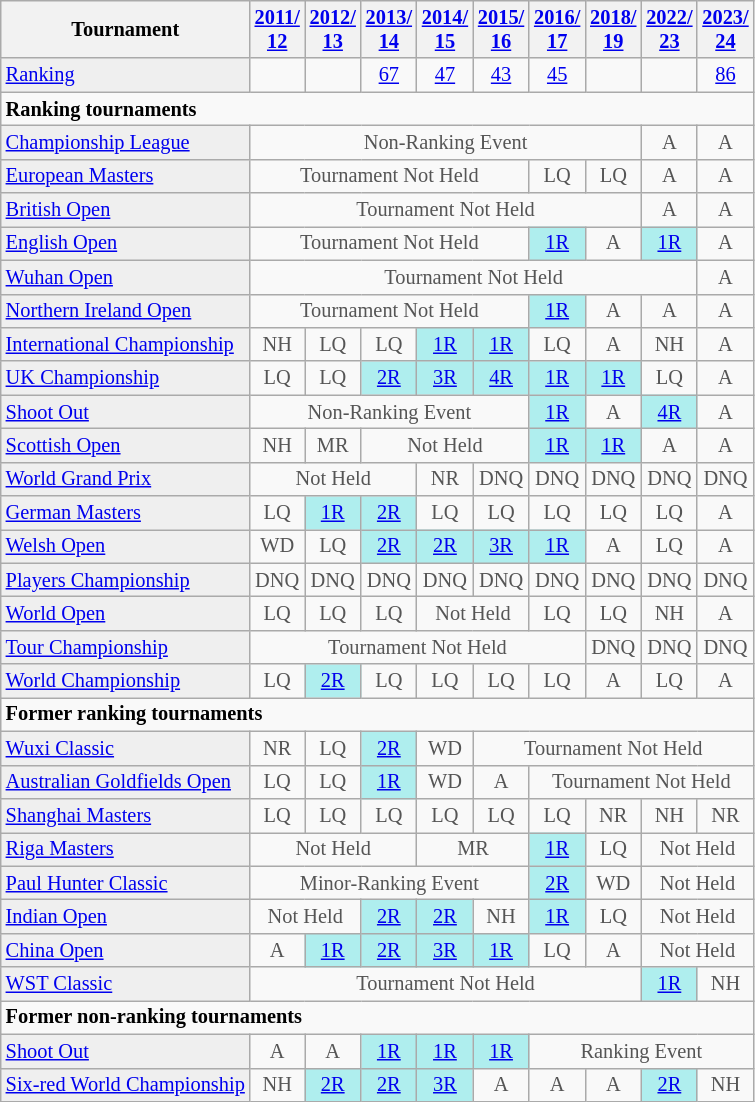<table class="wikitable" style="font-size:85%;">
<tr>
<th>Tournament</th>
<th><a href='#'>2011/<br>12</a></th>
<th><a href='#'>2012/<br>13</a></th>
<th><a href='#'>2013/<br>14</a></th>
<th><a href='#'>2014/<br>15</a></th>
<th><a href='#'>2015/<br>16</a></th>
<th><a href='#'>2016/<br>17</a></th>
<th><a href='#'>2018/<br>19</a></th>
<th><a href='#'>2022/<br>23</a></th>
<th><a href='#'>2023/<br>24</a></th>
</tr>
<tr>
<td style="background:#EFEFEF;"><a href='#'>Ranking</a></td>
<td align="center"></td>
<td align="center"></td>
<td align="center"><a href='#'>67</a></td>
<td align="center"><a href='#'>47</a></td>
<td align="center"><a href='#'>43</a></td>
<td align="center"><a href='#'>45</a></td>
<td align="center"></td>
<td align="center"></td>
<td align="center"><a href='#'>86</a></td>
</tr>
<tr>
<td colspan="10"><strong>Ranking tournaments</strong></td>
</tr>
<tr>
<td style="background:#EFEFEF;"><a href='#'>Championship League</a></td>
<td align="center" colspan="7" style="color:#555555;">Non-Ranking Event</td>
<td align="center" style="color:#555555;">A</td>
<td align="center" style="color:#555555;">A</td>
</tr>
<tr>
<td style="background:#EFEFEF;"><a href='#'>European Masters</a></td>
<td align="center" colspan="5" style="color:#555555;">Tournament Not Held</td>
<td align="center" style="color:#555555;">LQ</td>
<td align="center" style="color:#555555;">LQ</td>
<td align="center" style="color:#555555;">A</td>
<td align="center" style="color:#555555;">A</td>
</tr>
<tr>
<td style="background:#EFEFEF;"><a href='#'>British Open</a></td>
<td align="center" colspan="7" style="color:#555555;">Tournament Not Held</td>
<td align="center" style="color:#555555;">A</td>
<td align="center" style="color:#555555;">A</td>
</tr>
<tr>
<td style="background:#EFEFEF;"><a href='#'>English Open</a></td>
<td align="center" colspan="5" style="color:#555555;">Tournament Not Held</td>
<td align="center" style="background:#afeeee;"><a href='#'>1R</a></td>
<td align="center" style="color:#555555;">A</td>
<td align="center" style="background:#afeeee;"><a href='#'>1R</a></td>
<td align="center" style="color:#555555;">A</td>
</tr>
<tr>
<td style="background:#EFEFEF;"><a href='#'>Wuhan Open</a></td>
<td align="center" colspan="8" style="color:#555555;">Tournament Not Held</td>
<td align="center" style="color:#555555;">A</td>
</tr>
<tr>
<td style="background:#EFEFEF;"><a href='#'>Northern Ireland Open</a></td>
<td align="center" colspan="5" style="color:#555555;">Tournament Not Held</td>
<td align="center" style="background:#afeeee;"><a href='#'>1R</a></td>
<td align="center" style="color:#555555;">A</td>
<td align="center" style="color:#555555;">A</td>
<td align="center" style="color:#555555;">A</td>
</tr>
<tr>
<td style="background:#EFEFEF;"><a href='#'>International Championship</a></td>
<td align="center" style="color:#555555;">NH</td>
<td align="center" style="color:#555555;">LQ</td>
<td align="center" style="color:#555555;">LQ</td>
<td align="center" style="background:#afeeee;"><a href='#'>1R</a></td>
<td align="center" style="background:#afeeee;"><a href='#'>1R</a></td>
<td align="center" style="color:#555555;">LQ</td>
<td align="center" style="color:#555555;">A</td>
<td align="center" style="color:#555555;">NH</td>
<td align="center" style="color:#555555;">A</td>
</tr>
<tr>
<td style="background:#EFEFEF;"><a href='#'>UK Championship</a></td>
<td align="center" style="color:#555555;">LQ</td>
<td align="center" style="color:#555555;">LQ</td>
<td align="center" style="background:#afeeee;"><a href='#'>2R</a></td>
<td align="center" style="background:#afeeee;"><a href='#'>3R</a></td>
<td align="center" style="background:#afeeee;"><a href='#'>4R</a></td>
<td align="center" style="background:#afeeee;"><a href='#'>1R</a></td>
<td align="center" style="background:#afeeee;"><a href='#'>1R</a></td>
<td align="center" style="color:#555555;">LQ</td>
<td align="center" style="color:#555555;">A</td>
</tr>
<tr>
<td style="background:#EFEFEF;"><a href='#'>Shoot Out</a></td>
<td align="center" colspan="5" style="color:#555555;">Non-Ranking Event</td>
<td align="center" style="background:#afeeee;"><a href='#'>1R</a></td>
<td align="center" style="color:#555555;">A</td>
<td align="center" style="background:#afeeee;"><a href='#'>4R</a></td>
<td align="center" style="color:#555555;">A</td>
</tr>
<tr>
<td style="background:#EFEFEF;"><a href='#'>Scottish Open</a></td>
<td align="center" style="color:#555555;">NH</td>
<td align="center" style="color:#555555;">MR</td>
<td align="center" colspan="3" style="color:#555555;">Not Held</td>
<td align="center" style="background:#afeeee;"><a href='#'>1R</a></td>
<td align="center" style="background:#afeeee;"><a href='#'>1R</a></td>
<td align="center" style="color:#555555;">A</td>
<td align="center" style="color:#555555;">A</td>
</tr>
<tr>
<td style="background:#EFEFEF;"><a href='#'>World Grand Prix</a></td>
<td align="center" colspan="3" style="color:#555555;">Not Held</td>
<td align="center" style="color:#555555;">NR</td>
<td align="center" style="color:#555555;">DNQ</td>
<td align="center" style="color:#555555;">DNQ</td>
<td align="center" style="color:#555555;">DNQ</td>
<td align="center" style="color:#555555;">DNQ</td>
<td align="center" style="color:#555555;">DNQ</td>
</tr>
<tr>
<td style="background:#EFEFEF;"><a href='#'>German Masters</a></td>
<td align="center" style="color:#555555;">LQ</td>
<td align="center" style="background:#afeeee;"><a href='#'>1R</a></td>
<td align="center" style="background:#afeeee;"><a href='#'>2R</a></td>
<td align="center" style="color:#555555;">LQ</td>
<td align="center" style="color:#555555;">LQ</td>
<td align="center" style="color:#555555;">LQ</td>
<td align="center" style="color:#555555;">LQ</td>
<td align="center" style="color:#555555;">LQ</td>
<td align="center" style="color:#555555;">A</td>
</tr>
<tr>
<td style="background:#EFEFEF;"><a href='#'>Welsh Open</a></td>
<td align="center" style="color:#555555;">WD</td>
<td align="center" style="color:#555555;">LQ</td>
<td align="center" style="background:#afeeee;"><a href='#'>2R</a></td>
<td align="center" style="background:#afeeee;"><a href='#'>2R</a></td>
<td align="center" style="background:#afeeee;"><a href='#'>3R</a></td>
<td align="center" style="background:#afeeee;"><a href='#'>1R</a></td>
<td align="center" style="color:#555555;">A</td>
<td align="center" style="color:#555555;">LQ</td>
<td align="center" style="color:#555555;">A</td>
</tr>
<tr>
<td style="background:#EFEFEF;"><a href='#'>Players Championship</a></td>
<td align="center" style="color:#555555;">DNQ</td>
<td align="center" style="color:#555555;">DNQ</td>
<td align="center" style="color:#555555;">DNQ</td>
<td align="center" style="color:#555555;">DNQ</td>
<td align="center" style="color:#555555;">DNQ</td>
<td align="center" style="color:#555555;">DNQ</td>
<td align="center" style="color:#555555;">DNQ</td>
<td align="center" style="color:#555555;">DNQ</td>
<td align="center" style="color:#555555;">DNQ</td>
</tr>
<tr>
<td style="background:#EFEFEF;"><a href='#'>World Open</a></td>
<td align="center" style="color:#555555;">LQ</td>
<td align="center" style="color:#555555;">LQ</td>
<td align="center" style="color:#555555;">LQ</td>
<td align="center" colspan="2" style="color:#555555;">Not Held</td>
<td align="center" style="color:#555555;">LQ</td>
<td align="center" style="color:#555555;">LQ</td>
<td align="center" style="color:#555555;">NH</td>
<td align="center" style="color:#555555;">A</td>
</tr>
<tr>
<td style="background:#EFEFEF;"><a href='#'>Tour Championship</a></td>
<td align="center" colspan="6" style="color:#555555;">Tournament Not Held</td>
<td align="center" style="color:#555555;">DNQ</td>
<td align="center" style="color:#555555;">DNQ</td>
<td align="center" style="color:#555555;">DNQ</td>
</tr>
<tr>
<td style="background:#EFEFEF;"><a href='#'>World Championship</a></td>
<td align="center" style="color:#555555;">LQ</td>
<td align="center" style="background:#afeeee;"><a href='#'>2R</a></td>
<td align="center" style="color:#555555;">LQ</td>
<td align="center" style="color:#555555;">LQ</td>
<td align="center" style="color:#555555;">LQ</td>
<td align="center" style="color:#555555;">LQ</td>
<td align="center" style="color:#555555;">A</td>
<td align="center" style="color:#555555;">LQ</td>
<td align="center" style="color:#555555;">A</td>
</tr>
<tr>
<td colspan="10"><strong>Former ranking tournaments</strong></td>
</tr>
<tr>
<td style="background:#EFEFEF;"><a href='#'>Wuxi Classic</a></td>
<td align="center" style="color:#555555;">NR</td>
<td align="center" style="color:#555555;">LQ</td>
<td align="center" style="background:#afeeee;"><a href='#'>2R</a></td>
<td align="center" style="color:#555555;">WD</td>
<td align="center" colspan="10" style="color:#555555;">Tournament Not Held</td>
</tr>
<tr>
<td style="background:#EFEFEF;"><a href='#'>Australian Goldfields Open</a></td>
<td align="center" style="color:#555555;">LQ</td>
<td align="center" style="color:#555555;">LQ</td>
<td align="center" style="background:#afeeee;"><a href='#'>1R</a></td>
<td align="center" style="color:#555555;">WD</td>
<td align="center" style="color:#555555;">A</td>
<td align="center" colspan="10" style="color:#555555;">Tournament Not Held</td>
</tr>
<tr>
<td style="background:#EFEFEF;"><a href='#'>Shanghai Masters</a></td>
<td align="center" style="color:#555555;">LQ</td>
<td align="center" style="color:#555555;">LQ</td>
<td align="center" style="color:#555555;">LQ</td>
<td align="center" style="color:#555555;">LQ</td>
<td align="center" style="color:#555555;">LQ</td>
<td align="center" style="color:#555555;">LQ</td>
<td align="center" style="color:#555555;">NR</td>
<td align="center" style="color:#555555;">NH</td>
<td align="center" style="color:#555555;">NR</td>
</tr>
<tr>
<td style="background:#EFEFEF;"><a href='#'>Riga Masters</a></td>
<td align="center" colspan="3" style="color:#555555;">Not Held</td>
<td align="center" colspan="2" style="color:#555555;">MR</td>
<td align="center" style="background:#afeeee;"><a href='#'>1R</a></td>
<td align="center" style="color:#555555;">LQ</td>
<td align="center" colspan="2" style="color:#555555;">Not Held</td>
</tr>
<tr>
<td style="background:#EFEFEF;"><a href='#'>Paul Hunter Classic</a></td>
<td align="center" colspan="5" style="color:#555555;">Minor-Ranking Event</td>
<td align="center" style="background:#afeeee;"><a href='#'>2R</a></td>
<td align="center" style="color:#555555;">WD</td>
<td align="center" colspan="2" style="color:#555555;">Not Held</td>
</tr>
<tr>
<td style="background:#EFEFEF;"><a href='#'>Indian Open</a></td>
<td align="center" colspan="2" style="color:#555555;">Not Held</td>
<td align="center" style="background:#afeeee;"><a href='#'>2R</a></td>
<td align="center" style="background:#afeeee;"><a href='#'>2R</a></td>
<td align="center" style="color:#555555;">NH</td>
<td align="center" style="background:#afeeee;"><a href='#'>1R</a></td>
<td align="center" style="color:#555555;">LQ</td>
<td align="center" colspan="2" style="color:#555555;">Not Held</td>
</tr>
<tr>
<td style="background:#EFEFEF;"><a href='#'>China Open</a></td>
<td align="center" style="color:#555555;">A</td>
<td align="center" style="background:#afeeee;"><a href='#'>1R</a></td>
<td align="center" style="background:#afeeee;"><a href='#'>2R</a></td>
<td align="center" style="background:#afeeee;"><a href='#'>3R</a></td>
<td align="center" style="background:#afeeee;"><a href='#'>1R</a></td>
<td align="center" style="color:#555555;">LQ</td>
<td align="center" style="color:#555555;">A</td>
<td align="center" colspan="2" style="color:#555555;">Not Held</td>
</tr>
<tr>
<td style="background:#EFEFEF;"><a href='#'>WST Classic</a></td>
<td align="center" colspan="7" style="color:#555555;">Tournament Not Held</td>
<td align="center" style="background:#afeeee;"><a href='#'>1R</a></td>
<td align="center" style="color:#555555;">NH</td>
</tr>
<tr>
<td colspan="10"><strong>Former non-ranking tournaments</strong></td>
</tr>
<tr>
<td style="background:#EFEFEF;"><a href='#'>Shoot Out</a></td>
<td align="center" style="color:#555555;">A</td>
<td align="center" style="color:#555555;">A</td>
<td align="center" style="background:#afeeee;"><a href='#'>1R</a></td>
<td align="center" style="background:#afeeee;"><a href='#'>1R</a></td>
<td align="center" style="background:#afeeee;"><a href='#'>1R</a></td>
<td align="center" colspan="10" style="color:#555555;">Ranking Event</td>
</tr>
<tr>
<td style="background:#EFEFEF;"><a href='#'>Six-red World Championship</a></td>
<td align="center" style="color:#555555;">NH</td>
<td align="center" style="background:#afeeee;"><a href='#'>2R</a></td>
<td align="center" style="background:#afeeee;"><a href='#'>2R</a></td>
<td align="center" style="background:#afeeee;"><a href='#'>3R</a></td>
<td align="center" style="color:#555555;">A</td>
<td align="center" style="color:#555555;">A</td>
<td align="center" style="color:#555555;">A</td>
<td align="center" style="background:#afeeee;"><a href='#'>2R</a></td>
<td align="center" style="color:#555555;">NH</td>
</tr>
</table>
